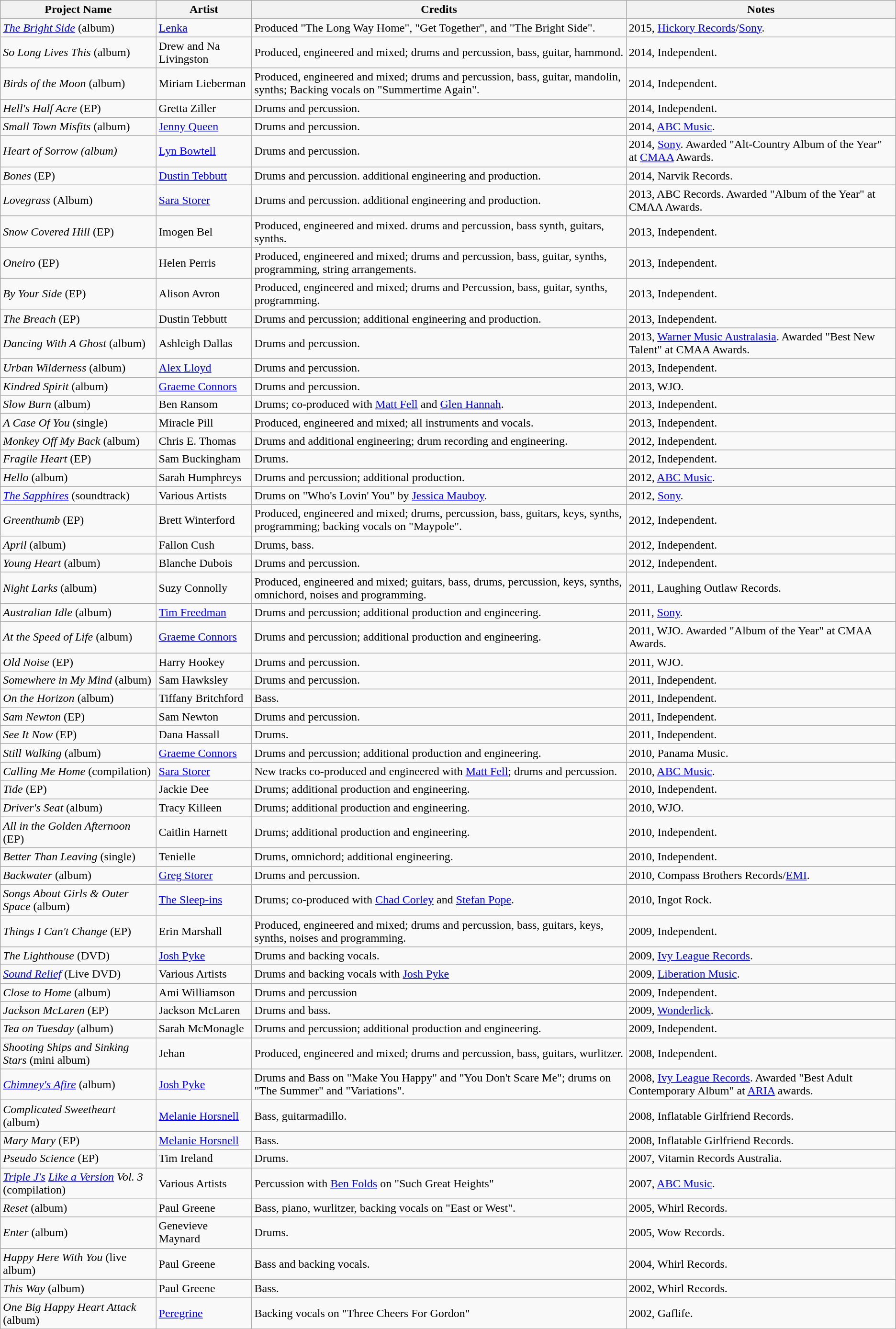<table class="wikitable">
<tr>
<th>Project Name</th>
<th>Artist</th>
<th>Credits</th>
<th>Notes</th>
</tr>
<tr>
<td><em><a href='#'>The Bright Side</a></em> (album)</td>
<td><a href='#'>Lenka</a></td>
<td>Produced "The Long Way Home", "Get Together", and "The Bright Side".</td>
<td>2015, <a href='#'>Hickory Records</a>/<a href='#'>Sony</a>.</td>
</tr>
<tr>
<td><em>So Long Lives This</em> (album)</td>
<td>Drew and Na Livingston</td>
<td>Produced, engineered and mixed; drums and percussion, bass, guitar, hammond.</td>
<td>2014, Independent.</td>
</tr>
<tr>
<td><em>Birds of the Moon</em> (album)</td>
<td>Miriam Lieberman</td>
<td>Produced, engineered and mixed; drums and percussion, bass, guitar, mandolin, synths; Backing vocals on "Summertime Again".</td>
<td>2014, Independent.</td>
</tr>
<tr>
<td><em>Hell's Half Acre</em> (EP)</td>
<td>Gretta Ziller</td>
<td>Drums and percussion.</td>
<td>2014, Independent.</td>
</tr>
<tr>
<td><em>Small Town Misfits</em> (album)</td>
<td><a href='#'>Jenny Queen</a></td>
<td>Drums and percussion.</td>
<td>2014, <a href='#'>ABC Music</a>.</td>
</tr>
<tr>
<td><em>Heart of Sorrow (album)</em></td>
<td><a href='#'>Lyn Bowtell</a></td>
<td>Drums and percussion.</td>
<td>2014, <a href='#'>Sony</a>. Awarded "Alt-Country Album of the Year" at <a href='#'>CMAA</a> Awards.</td>
</tr>
<tr>
<td><em>Bones</em> (EP)</td>
<td><a href='#'>Dustin Tebbutt</a></td>
<td>Drums and percussion. additional engineering and production.</td>
<td>2014, Narvik Records.</td>
</tr>
<tr>
<td><em>Lovegrass</em> (Album)</td>
<td><a href='#'>Sara Storer</a></td>
<td>Drums and percussion. additional engineering and production.</td>
<td>2013, ABC Records. Awarded "Album of the Year" at CMAA Awards.</td>
</tr>
<tr>
<td><em>Snow Covered Hill</em> (EP)</td>
<td>Imogen Bel</td>
<td>Produced, engineered and mixed. drums and percussion, bass synth, guitars, synths.</td>
<td>2013, Independent.</td>
</tr>
<tr>
<td><em>Oneiro</em> (EP)</td>
<td>Helen Perris</td>
<td>Produced, engineered and mixed; drums and percussion, bass, guitar, synths, programming, string arrangements.</td>
<td>2013, Independent.</td>
</tr>
<tr>
<td><em>By Your Side</em> (EP)</td>
<td>Alison Avron</td>
<td>Produced, engineered and mixed; drums and Percussion, bass, guitar, synths, programming.</td>
<td>2013, Independent.</td>
</tr>
<tr>
<td><em>The Breach</em> (EP)</td>
<td>Dustin Tebbutt</td>
<td>Drums and percussion; additional engineering and production.</td>
<td>2013, Independent.</td>
</tr>
<tr>
<td><em>Dancing With A Ghost</em> (album)</td>
<td>Ashleigh Dallas</td>
<td>Drums and percussion.</td>
<td>2013, <a href='#'>Warner Music Australasia</a>. Awarded "Best New Talent" at CMAA Awards.</td>
</tr>
<tr>
<td><em>Urban Wilderness</em> (album)</td>
<td><a href='#'>Alex Lloyd</a></td>
<td>Drums and percussion.</td>
<td>2013, Independent.</td>
</tr>
<tr>
<td><em>Kindred Spirit</em> (album)</td>
<td><a href='#'>Graeme Connors</a></td>
<td>Drums and percussion.</td>
<td>2013, WJO.</td>
</tr>
<tr>
<td><em>Slow Burn</em> (album)</td>
<td>Ben Ransom</td>
<td>Drums; co-produced with <a href='#'>Matt Fell</a> and <a href='#'>Glen Hannah</a>.</td>
<td>2013, Independent.</td>
</tr>
<tr>
<td><em>A Case Of You</em> (single)</td>
<td>Miracle Pill</td>
<td>Produced, engineered and mixed; all instruments and vocals.</td>
<td>2013, Independent.</td>
</tr>
<tr>
<td><em>Monkey Off My Back</em> (album)</td>
<td>Chris E. Thomas</td>
<td>Drums and additional engineering; drum recording and engineering.</td>
<td>2012, Independent.</td>
</tr>
<tr>
<td><em>Fragile Heart</em> (EP)</td>
<td>Sam Buckingham</td>
<td>Drums.</td>
<td>2012, Independent.</td>
</tr>
<tr>
<td><em>Hello</em> (album)</td>
<td>Sarah Humphreys</td>
<td>Drums and percussion; additional production.</td>
<td>2012, <a href='#'>ABC Music</a>.</td>
</tr>
<tr>
<td><em><a href='#'>The Sapphires</a></em> (soundtrack)</td>
<td>Various Artists</td>
<td>Drums on "Who's Lovin' You" by <a href='#'>Jessica Mauboy</a>.</td>
<td>2012, <a href='#'>Sony</a>.</td>
</tr>
<tr>
<td><em>Greenthumb</em> (EP)</td>
<td>Brett Winterford</td>
<td>Produced, engineered and mixed; drums, percussion, bass, guitars, keys, synths, programming; backing vocals on "Maypole".</td>
<td>2012, Independent.</td>
</tr>
<tr>
<td><em>April</em> (album)</td>
<td>Fallon Cush</td>
<td>Drums, bass.</td>
<td>2012, Independent.</td>
</tr>
<tr>
<td><em>Young Heart</em> (album)</td>
<td>Blanche Dubois</td>
<td>Drums and percussion.</td>
<td>2012, Independent.</td>
</tr>
<tr>
<td><em>Night Larks</em> (album)</td>
<td>Suzy Connolly</td>
<td>Produced, engineered and mixed; guitars, bass, drums, percussion, keys, synths, omnichord, noises and programming.</td>
<td>2011, Laughing Outlaw Records.</td>
</tr>
<tr>
<td><em>Australian Idle</em> (album)</td>
<td><a href='#'>Tim Freedman</a></td>
<td>Drums and percussion; additional production and engineering.</td>
<td>2011, <a href='#'>Sony</a>.</td>
</tr>
<tr>
<td><em>At the Speed of Life</em> (album)</td>
<td><a href='#'>Graeme Connors</a></td>
<td>Drums and percussion; additional production and engineering.</td>
<td>2011, WJO. Awarded "Album of the Year" at CMAA Awards.</td>
</tr>
<tr>
<td><em>Old Noise</em> (EP)</td>
<td>Harry Hookey</td>
<td>Drums and percussion.</td>
<td>2011, WJO.</td>
</tr>
<tr>
<td><em>Somewhere in My Mind</em> (album)</td>
<td>Sam Hawksley</td>
<td>Drums and percussion.</td>
<td>2011, Independent.</td>
</tr>
<tr>
<td><em>On the Horizon</em> (album)</td>
<td>Tiffany Britchford</td>
<td>Bass.</td>
<td>2011, Independent.</td>
</tr>
<tr>
<td><em>Sam Newton</em> (EP)</td>
<td>Sam Newton</td>
<td>Drums and percussion.</td>
<td>2011, Independent.</td>
</tr>
<tr>
<td><em>See It Now</em> (EP)</td>
<td>Dana Hassall</td>
<td>Drums.</td>
<td>2011, Independent.</td>
</tr>
<tr>
<td><em>Still Walking</em> (album)</td>
<td><a href='#'>Graeme Connors</a></td>
<td>Drums and percussion; additional production and engineering.</td>
<td>2010, Panama Music.</td>
</tr>
<tr>
<td><em>Calling Me Home</em> (compilation)</td>
<td><a href='#'>Sara Storer</a></td>
<td>New tracks co-produced and engineered with <a href='#'>Matt Fell</a>; drums and percussion.</td>
<td>2010, <a href='#'>ABC Music</a>.</td>
</tr>
<tr>
<td><em>Tide</em> (EP)</td>
<td>Jackie Dee</td>
<td>Drums; additional production and engineering.</td>
<td>2010, Independent.</td>
</tr>
<tr>
<td><em>Driver's Seat</em> (album)</td>
<td>Tracy Killeen</td>
<td>Drums; additional production and engineering.</td>
<td>2010, WJO.</td>
</tr>
<tr>
<td><em>All in the Golden Afternoon</em> (EP)</td>
<td>Caitlin Harnett</td>
<td>Drums; additional production and engineering.</td>
<td>2010, Independent.</td>
</tr>
<tr>
<td><em>Better Than Leaving</em> (single)</td>
<td>Tenielle</td>
<td>Drums, omnichord; additional engineering.</td>
<td>2010, Independent.</td>
</tr>
<tr>
<td><em>Backwater</em> (album)</td>
<td><a href='#'>Greg Storer</a></td>
<td>Drums and percussion.</td>
<td>2010, Compass Brothers Records/<a href='#'>EMI</a>.</td>
</tr>
<tr>
<td><em>Songs About Girls & Outer Space</em> (album)</td>
<td><a href='#'>The Sleep-ins</a></td>
<td>Drums; co-produced with <a href='#'>Chad Corley</a> and <a href='#'>Stefan Pope</a>.</td>
<td>2010, Ingot Rock.</td>
</tr>
<tr>
<td><em>Things I Can't Change</em> (EP)</td>
<td>Erin Marshall</td>
<td>Produced, engineered and mixed; drums and percussion, bass, guitars, keys, synths, noises and programming.</td>
<td>2009, Independent.</td>
</tr>
<tr>
<td><em>The Lighthouse</em> (DVD)</td>
<td><a href='#'>Josh Pyke</a></td>
<td>Drums and backing vocals.</td>
<td>2009, <a href='#'>Ivy League Records</a>.</td>
</tr>
<tr>
<td><em><a href='#'>Sound Relief</a></em> (Live DVD)</td>
<td>Various Artists</td>
<td>Drums and backing vocals with <a href='#'>Josh Pyke</a></td>
<td>2009, <a href='#'>Liberation Music</a>.</td>
</tr>
<tr>
<td><em>Close to Home</em> (album)</td>
<td>Ami Williamson</td>
<td>Drums and percussion</td>
<td>2009, Independent.</td>
</tr>
<tr>
<td><em>Jackson McLaren</em> (EP)</td>
<td>Jackson McLaren</td>
<td>Drums and bass.</td>
<td>2009, <a href='#'>Wonderlick</a>.</td>
</tr>
<tr>
<td><em>Tea on Tuesday</em> (album)</td>
<td>Sarah McMonagle</td>
<td>Drums and percussion; additional production and engineering.</td>
<td>2009, Independent.</td>
</tr>
<tr>
<td><em>Shooting Ships and Sinking Stars</em> (mini album)</td>
<td>Jehan</td>
<td>Produced, engineered and mixed; drums and percussion, bass, guitars, wurlitzer.</td>
<td>2008, Independent.</td>
</tr>
<tr>
<td><em><a href='#'>Chimney's Afire</a></em> (album)</td>
<td><a href='#'>Josh Pyke</a></td>
<td>Drums and Bass on "Make You Happy" and "You Don't Scare Me"; drums on "The Summer" and "Variations".</td>
<td>2008, <a href='#'>Ivy League Records</a>. Awarded "Best Adult Contemporary Album" at <a href='#'>ARIA</a> awards.</td>
</tr>
<tr>
<td><em>Complicated Sweetheart</em> (album)</td>
<td><a href='#'>Melanie Horsnell</a></td>
<td>Bass, guitarmadillo.</td>
<td>2008, Inflatable Girlfriend Records.</td>
</tr>
<tr>
<td><em>Mary Mary</em> (EP)</td>
<td><a href='#'>Melanie Horsnell</a></td>
<td>Bass.</td>
<td>2008, Inflatable Girlfriend Records.</td>
</tr>
<tr>
<td><em>Pseudo Science</em> (EP)</td>
<td>Tim Ireland</td>
<td>Drums.</td>
<td>2007, Vitamin Records Australia.</td>
</tr>
<tr>
<td><em><a href='#'>Triple J's</a> <a href='#'>Like a Version</a> Vol. 3</em> (compilation)</td>
<td>Various Artists</td>
<td>Percussion with <a href='#'>Ben Folds</a> on "Such Great Heights"</td>
<td>2007, <a href='#'>ABC Music</a>.</td>
</tr>
<tr>
<td><em>Reset</em> (album)</td>
<td>Paul Greene</td>
<td>Bass, piano, wurlitzer, backing vocals on "East or West".</td>
<td>2005, Whirl Records.</td>
</tr>
<tr>
<td><em>Enter</em> (album)</td>
<td>Genevieve Maynard</td>
<td>Drums.</td>
<td>2005, Wow Records.</td>
</tr>
<tr>
<td><em>Happy Here With You</em> (live album)</td>
<td>Paul Greene</td>
<td>Bass and backing vocals.</td>
<td>2004, Whirl Records.</td>
</tr>
<tr>
<td><em>This Way</em> (album)</td>
<td>Paul Greene</td>
<td>Bass.</td>
<td>2002, Whirl Records.</td>
</tr>
<tr>
<td><em>One Big Happy Heart Attack</em> (album)</td>
<td><a href='#'>Peregrine</a></td>
<td>Backing vocals on "Three Cheers For Gordon"</td>
<td>2002, Gaflife.</td>
</tr>
</table>
